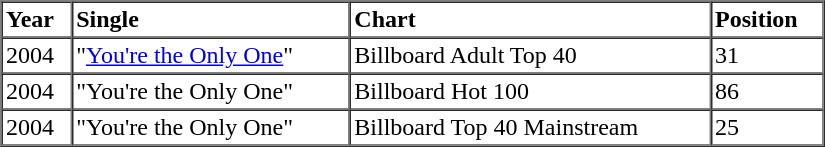<table border=1 cellspacing=0 cellpadding=2 width="550px">
<tr>
<th align="left">Year</th>
<th align="left">Single</th>
<th align="left">Chart</th>
<th align="left">Position</th>
</tr>
<tr>
<td>2004</td>
<td>"<a href='#'>You're the Only One</a>"</td>
<td>Billboard Adult Top 40</td>
<td>31</td>
</tr>
<tr>
<td>2004</td>
<td>"You're the Only One"</td>
<td>Billboard Hot 100</td>
<td>86</td>
</tr>
<tr>
<td align="left">2004</td>
<td align="left">"You're the Only One"</td>
<td align="left">Billboard Top 40 Mainstream</td>
<td align="left">25</td>
</tr>
<tr>
</tr>
</table>
